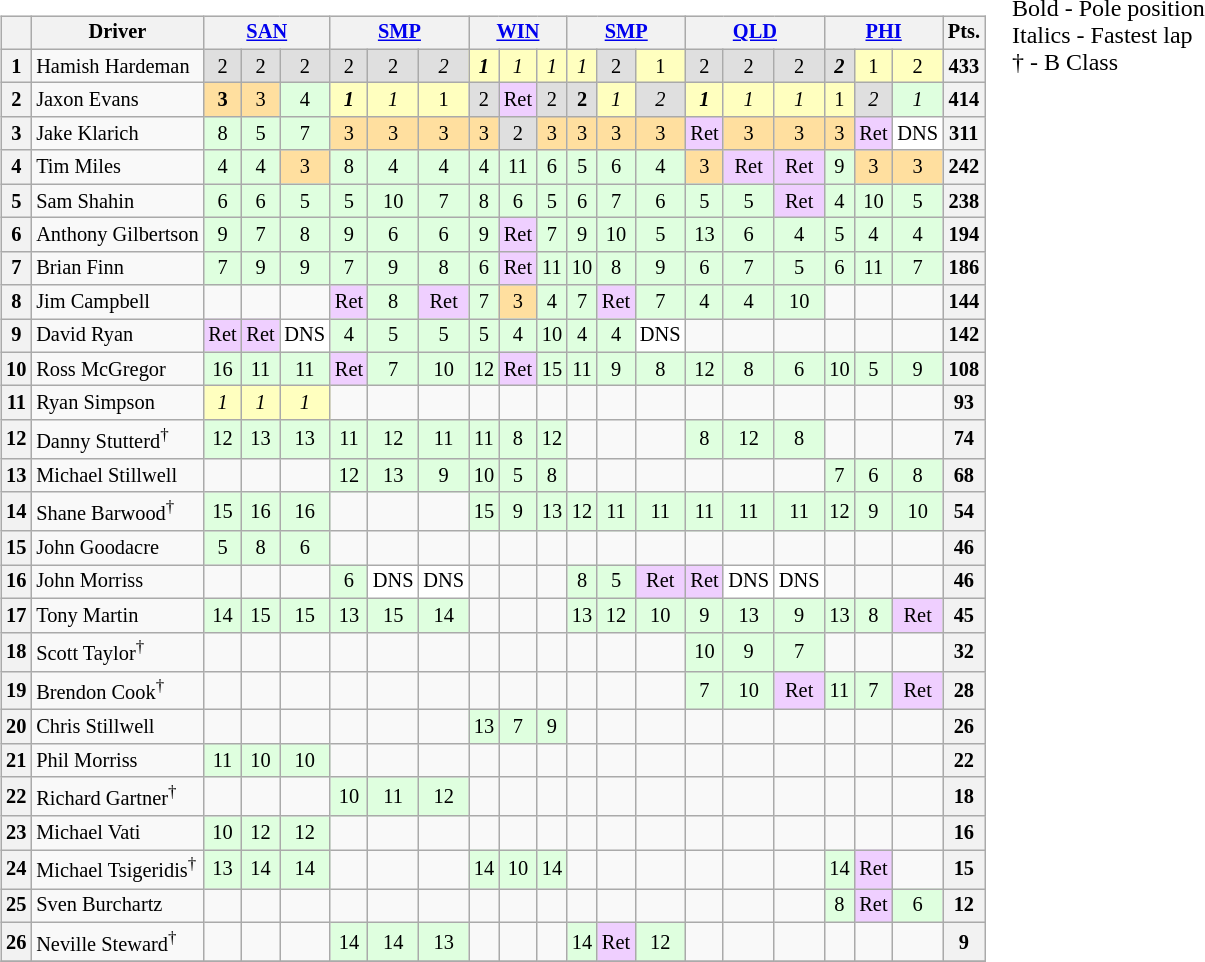<table>
<tr>
<td><br><table class="wikitable" style="font-size:85%; text-align:center">
<tr>
<th></th>
<th>Driver</th>
<th colspan=3><a href='#'>SAN</a><br></th>
<th colspan=3><a href='#'>SMP</a><br></th>
<th colspan=3><a href='#'>WIN</a><br></th>
<th colspan=3><a href='#'>SMP</a><br></th>
<th colspan=3><a href='#'>QLD</a><br></th>
<th colspan=3><a href='#'>PHI</a><br></th>
<th>Pts.</th>
</tr>
<tr>
<th>1</th>
<td align="left">Hamish Hardeman</td>
<td style="background:#dfdfdf;">2</td>
<td style="background:#dfdfdf;">2</td>
<td style="background:#dfdfdf;">2</td>
<td style="background:#dfdfdf;">2</td>
<td style="background:#dfdfdf;">2</td>
<td style="background:#dfdfdf;"><em>2</em></td>
<td style="background:#ffffbf;"><strong><em>1</em></strong></td>
<td style="background:#ffffbf;"><em>1</em></td>
<td style="background:#ffffbf;"><em>1</em></td>
<td style="background:#ffffbf;"><em>1</em></td>
<td style="background:#dfdfdf;">2</td>
<td style="background:#ffffbf;">1</td>
<td style="background:#dfdfdf;">2</td>
<td style="background:#dfdfdf;">2</td>
<td style="background:#dfdfdf;">2</td>
<td style="background:#dfdfdf;"><strong><em>2</em></strong></td>
<td style="background:#ffffbf;">1</td>
<td style="background:#ffffbf;">2</td>
<th>433</th>
</tr>
<tr>
<th>2</th>
<td align="left">Jaxon Evans</td>
<td style="background:#ffdf9f;"><strong>3</strong></td>
<td style="background:#ffdf9f;">3</td>
<td style="background:#dfffdf;">4</td>
<td style="background:#ffffbf;"><strong><em>1</em></strong></td>
<td style="background:#ffffbf;"><em>1</em></td>
<td style="background:#ffffbf;">1</td>
<td style="background:#dfdfdf;">2</td>
<td style="background:#efcfff;">Ret</td>
<td style="background:#dfdfdf;">2</td>
<td style="background:#dfdfdf;"><strong>2</strong></td>
<td style="background:#ffffbf;"><em>1</em></td>
<td style="background:#dfdfdf;"><em>2</em></td>
<td style="background:#ffffbf;"><strong><em>1</em></strong></td>
<td style="background:#ffffbf;"><em>1</em></td>
<td style="background:#ffffbf;"><em>1</em></td>
<td style="background:#ffffbf;">1</td>
<td style="background:#dfdfdf;"><em>2</em></td>
<td style="background:#dfffdf;"><em>1</em></td>
<th>414</th>
</tr>
<tr>
<th>3</th>
<td align="left">Jake Klarich</td>
<td style="background:#dfffdf;">8</td>
<td style="background:#dfffdf;">5</td>
<td style="background:#dfffdf;">7</td>
<td style="background:#ffdf9f;">3</td>
<td style="background:#ffdf9f;">3</td>
<td style="background:#ffdf9f;">3</td>
<td style="background:#ffdf9f;">3</td>
<td style="background:#dfdfdf;">2</td>
<td style="background:#ffdf9f;">3</td>
<td style="background:#ffdf9f;">3</td>
<td style="background:#ffdf9f;">3</td>
<td style="background:#ffdf9f;">3</td>
<td style="background:#efcfff;">Ret</td>
<td style="background:#ffdf9f;">3</td>
<td style="background:#ffdf9f;">3</td>
<td style="background:#ffdf9f;">3</td>
<td style="background:#efcfff;">Ret</td>
<td style="background:#ffffff;">DNS</td>
<th>311</th>
</tr>
<tr>
<th>4</th>
<td align="left">Tim Miles</td>
<td style="background:#dfffdf;">4</td>
<td style="background:#dfffdf;">4</td>
<td style="background:#ffdf9f;">3</td>
<td style="background:#dfffdf;">8</td>
<td style="background:#dfffdf;">4</td>
<td style="background:#dfffdf;">4</td>
<td style="background:#dfffdf;">4</td>
<td style="background:#dfffdf;">11</td>
<td style="background:#dfffdf;">6</td>
<td style="background:#dfffdf;">5</td>
<td style="background:#dfffdf;">6</td>
<td style="background:#dfffdf;">4</td>
<td style="background:#ffdf9f;">3</td>
<td style="background:#efcfff;">Ret</td>
<td style="background:#efcfff;">Ret</td>
<td style="background:#dfffdf;">9</td>
<td style="background:#ffdf9f;">3</td>
<td style="background:#ffdf9f;">3</td>
<th>242</th>
</tr>
<tr>
<th>5</th>
<td align="left">Sam Shahin</td>
<td style="background:#dfffdf;">6</td>
<td style="background:#dfffdf;">6</td>
<td style="background:#dfffdf;">5</td>
<td style="background:#dfffdf;">5</td>
<td style="background:#dfffdf;">10</td>
<td style="background:#dfffdf;">7</td>
<td style="background:#dfffdf;">8</td>
<td style="background:#dfffdf;">6</td>
<td style="background:#dfffdf;">5</td>
<td style="background:#dfffdf;">6</td>
<td style="background:#dfffdf;">7</td>
<td style="background:#dfffdf;">6</td>
<td style="background:#dfffdf;">5</td>
<td style="background:#dfffdf;">5</td>
<td style="background:#efcfff;">Ret</td>
<td style="background:#dfffdf;">4</td>
<td style="background:#dfffdf;">10</td>
<td style="background:#dfffdf;">5</td>
<th>238</th>
</tr>
<tr>
<th>6</th>
<td align="left">Anthony Gilbertson</td>
<td style="background:#dfffdf;">9</td>
<td style="background:#dfffdf;">7</td>
<td style="background:#dfffdf;">8</td>
<td style="background:#dfffdf;">9</td>
<td style="background:#dfffdf;">6</td>
<td style="background:#dfffdf;">6</td>
<td style="background:#dfffdf;">9</td>
<td style="background:#efcfff;">Ret</td>
<td style="background:#dfffdf;">7</td>
<td style="background:#dfffdf;">9</td>
<td style="background:#dfffdf;">10</td>
<td style="background:#dfffdf;">5</td>
<td style="background:#dfffdf;">13</td>
<td style="background:#dfffdf;">6</td>
<td style="background:#dfffdf;">4</td>
<td style="background:#dfffdf;">5</td>
<td style="background:#dfffdf;">4</td>
<td style="background:#dfffdf;">4</td>
<th>194</th>
</tr>
<tr>
<th>7</th>
<td align="left">Brian Finn</td>
<td style="background:#dfffdf;">7</td>
<td style="background:#dfffdf;">9</td>
<td style="background:#dfffdf;">9</td>
<td style="background:#dfffdf;">7</td>
<td style="background:#dfffdf;">9</td>
<td style="background:#dfffdf;">8</td>
<td style="background:#dfffdf;">6</td>
<td style="background:#efcfff;">Ret</td>
<td style="background:#dfffdf;">11</td>
<td style="background:#dfffdf;">10</td>
<td style="background:#dfffdf;">8</td>
<td style="background:#dfffdf;">9</td>
<td style="background:#dfffdf;">6</td>
<td style="background:#dfffdf;">7</td>
<td style="background:#dfffdf;">5</td>
<td style="background:#dfffdf;">6</td>
<td style="background:#dfffdf;">11</td>
<td style="background:#dfffdf;">7</td>
<th>186</th>
</tr>
<tr>
<th>8</th>
<td align="left">Jim Campbell</td>
<td></td>
<td></td>
<td></td>
<td style="background:#efcfff;">Ret</td>
<td style="background:#dfffdf;">8</td>
<td style="background:#efcfff;">Ret</td>
<td style="background:#dfffdf;">7</td>
<td style="background:#ffdf9f;">3</td>
<td style="background:#dfffdf;">4</td>
<td style="background:#dfffdf;">7</td>
<td style="background:#efcfff;">Ret</td>
<td style="background:#dfffdf;">7</td>
<td style="background:#dfffdf;">4</td>
<td style="background:#dfffdf;">4</td>
<td style="background:#dfffdf;">10</td>
<td></td>
<td></td>
<td></td>
<th>144</th>
</tr>
<tr>
<th>9</th>
<td align="left">David Ryan</td>
<td style="background:#efcfff;">Ret</td>
<td style="background:#efcfff;">Ret</td>
<td style="background:#ffffff;">DNS</td>
<td style="background:#dfffdf;">4</td>
<td style="background:#dfffdf;">5</td>
<td style="background:#dfffdf;">5</td>
<td style="background:#dfffdf;">5</td>
<td style="background:#dfffdf;">4</td>
<td style="background:#dfffdf;">10</td>
<td style="background:#dfffdf;">4</td>
<td style="background:#dfffdf;">4</td>
<td style="background:#ffffff;">DNS</td>
<td></td>
<td></td>
<td></td>
<td></td>
<td></td>
<td></td>
<th>142</th>
</tr>
<tr>
<th>10</th>
<td align="left">Ross McGregor</td>
<td style="background:#dfffdf;">16</td>
<td style="background:#dfffdf;">11</td>
<td style="background:#dfffdf;">11</td>
<td style="background:#efcfff;">Ret</td>
<td style="background:#dfffdf;">7</td>
<td style="background:#dfffdf;">10</td>
<td style="background:#dfffdf;">12</td>
<td style="background:#efcfff;">Ret</td>
<td style="background:#dfffdf;">15</td>
<td style="background:#dfffdf;">11</td>
<td style="background:#dfffdf;">9</td>
<td style="background:#dfffdf;">8</td>
<td style="background:#dfffdf;">12</td>
<td style="background:#dfffdf;">8</td>
<td style="background:#dfffdf;">6</td>
<td style="background:#dfffdf;">10</td>
<td style="background:#dfffdf;">5</td>
<td style="background:#dfffdf;">9</td>
<th>108</th>
</tr>
<tr>
<th>11</th>
<td align="left">Ryan Simpson</td>
<td style="background:#ffffbf;"><em>1</em></td>
<td style="background:#ffffbf;"><em>1</em></td>
<td style="background:#ffffbf;"><em>1</em></td>
<td></td>
<td></td>
<td></td>
<td></td>
<td></td>
<td></td>
<td></td>
<td></td>
<td></td>
<td></td>
<td></td>
<td></td>
<td></td>
<td></td>
<td></td>
<th>93</th>
</tr>
<tr>
<th>12</th>
<td align="left">Danny Stutterd<sup>†</sup></td>
<td style="background:#dfffdf;">12</td>
<td style="background:#dfffdf;">13</td>
<td style="background:#dfffdf;">13</td>
<td style="background:#dfffdf;">11</td>
<td style="background:#dfffdf;">12</td>
<td style="background:#dfffdf;">11</td>
<td style="background:#dfffdf;">11</td>
<td style="background:#dfffdf;">8</td>
<td style="background:#dfffdf;">12</td>
<td></td>
<td></td>
<td></td>
<td style="background:#dfffdf;">8</td>
<td style="background:#dfffdf;">12</td>
<td style="background:#dfffdf;">8</td>
<td></td>
<td></td>
<td></td>
<th>74</th>
</tr>
<tr>
<th>13</th>
<td align="left">Michael Stillwell</td>
<td></td>
<td></td>
<td></td>
<td style="background:#dfffdf;">12</td>
<td style="background:#dfffdf;">13</td>
<td style="background:#dfffdf;">9</td>
<td style="background:#dfffdf;">10</td>
<td style="background:#dfffdf;">5</td>
<td style="background:#dfffdf;">8</td>
<td></td>
<td></td>
<td></td>
<td></td>
<td></td>
<td></td>
<td style="background:#dfffdf;">7</td>
<td style="background:#dfffdf;">6</td>
<td style="background:#dfffdf;">8</td>
<th>68</th>
</tr>
<tr>
<th>14</th>
<td align="left">Shane Barwood<sup>†</sup></td>
<td style="background:#dfffdf;">15</td>
<td style="background:#dfffdf;">16</td>
<td style="background:#dfffdf;">16</td>
<td></td>
<td></td>
<td></td>
<td style="background:#dfffdf;">15</td>
<td style="background:#dfffdf;">9</td>
<td style="background:#dfffdf;">13</td>
<td style="background:#dfffdf;">12</td>
<td style="background:#dfffdf;">11</td>
<td style="background:#dfffdf;">11</td>
<td style="background:#dfffdf;">11</td>
<td style="background:#dfffdf;">11</td>
<td style="background:#dfffdf;">11</td>
<td style="background:#dfffdf;">12</td>
<td style="background:#dfffdf;">9</td>
<td style="background:#dfffdf;">10</td>
<th>54</th>
</tr>
<tr>
<th>15</th>
<td align="left">John Goodacre</td>
<td style="background:#dfffdf;">5</td>
<td style="background:#dfffdf;">8</td>
<td style="background:#dfffdf;">6</td>
<td></td>
<td></td>
<td></td>
<td></td>
<td></td>
<td></td>
<td></td>
<td></td>
<td></td>
<td></td>
<td></td>
<td></td>
<td></td>
<td></td>
<td></td>
<th>46</th>
</tr>
<tr>
<th>16</th>
<td align="left">John Morriss</td>
<td></td>
<td></td>
<td></td>
<td style="background:#dfffdf;">6</td>
<td style="background:#ffffff;">DNS</td>
<td style="background:#ffffff;">DNS</td>
<td></td>
<td></td>
<td></td>
<td style="background:#dfffdf;">8</td>
<td style="background:#dfffdf;">5</td>
<td style="background:#efcfff;">Ret</td>
<td style="background:#efcfff;">Ret</td>
<td style="background:#ffffff;">DNS</td>
<td style="background:#ffffff;">DNS</td>
<td></td>
<td></td>
<td></td>
<th>46</th>
</tr>
<tr>
<th>17</th>
<td align="left">Tony Martin</td>
<td style="background:#dfffdf;">14</td>
<td style="background:#dfffdf;">15</td>
<td style="background:#dfffdf;">15</td>
<td style="background:#dfffdf;">13</td>
<td style="background:#dfffdf;">15</td>
<td style="background:#dfffdf;">14</td>
<td></td>
<td></td>
<td></td>
<td style="background:#dfffdf;">13</td>
<td style="background:#dfffdf;">12</td>
<td style="background:#dfffdf;">10</td>
<td style="background:#dfffdf;">9</td>
<td style="background:#dfffdf;">13</td>
<td style="background:#dfffdf;">9</td>
<td style="background:#dfffdf;">13</td>
<td style="background:#dfffdf;">8</td>
<td style="background:#efcfff;">Ret</td>
<th>45</th>
</tr>
<tr>
<th>18</th>
<td align="left">Scott Taylor<sup>†</sup></td>
<td></td>
<td></td>
<td></td>
<td></td>
<td></td>
<td></td>
<td></td>
<td></td>
<td></td>
<td></td>
<td></td>
<td></td>
<td style="background:#dfffdf;">10</td>
<td style="background:#dfffdf;">9</td>
<td style="background:#dfffdf;">7</td>
<td></td>
<td></td>
<td></td>
<th>32</th>
</tr>
<tr>
<th>19</th>
<td align="left">Brendon Cook<sup>†</sup></td>
<td></td>
<td></td>
<td></td>
<td></td>
<td></td>
<td></td>
<td></td>
<td></td>
<td></td>
<td></td>
<td></td>
<td></td>
<td style="background:#dfffdf;">7</td>
<td style="background:#dfffdf;">10</td>
<td style="background:#efcfff;">Ret</td>
<td style="background:#dfffdf;">11</td>
<td style="background:#dfffdf;">7</td>
<td style="background:#efcfff;">Ret</td>
<th>28</th>
</tr>
<tr>
<th>20</th>
<td align="left">Chris Stillwell</td>
<td></td>
<td></td>
<td></td>
<td></td>
<td></td>
<td></td>
<td style="background:#dfffdf;">13</td>
<td style="background:#dfffdf;">7</td>
<td style="background:#dfffdf;">9</td>
<td></td>
<td></td>
<td></td>
<td></td>
<td></td>
<td></td>
<td></td>
<td></td>
<td></td>
<th>26</th>
</tr>
<tr>
<th>21</th>
<td align="left">Phil Morriss</td>
<td style="background:#dfffdf;">11</td>
<td style="background:#dfffdf;">10</td>
<td style="background:#dfffdf;">10</td>
<td></td>
<td></td>
<td></td>
<td></td>
<td></td>
<td></td>
<td></td>
<td></td>
<td></td>
<td></td>
<td></td>
<td></td>
<td></td>
<td></td>
<td></td>
<th>22</th>
</tr>
<tr>
<th>22</th>
<td align="left">Richard Gartner<sup>†</sup></td>
<td></td>
<td></td>
<td></td>
<td style="background:#dfffdf;">10</td>
<td style="background:#dfffdf;">11</td>
<td style="background:#dfffdf;">12</td>
<td></td>
<td></td>
<td></td>
<td></td>
<td></td>
<td></td>
<td></td>
<td></td>
<td></td>
<td></td>
<td></td>
<td></td>
<th>18</th>
</tr>
<tr>
<th>23</th>
<td align="left">Michael Vati</td>
<td style="background:#dfffdf;">10</td>
<td style="background:#dfffdf;">12</td>
<td style="background:#dfffdf;">12</td>
<td></td>
<td></td>
<td></td>
<td></td>
<td></td>
<td></td>
<td></td>
<td></td>
<td></td>
<td></td>
<td></td>
<td></td>
<td></td>
<td></td>
<td></td>
<th>16</th>
</tr>
<tr>
<th>24</th>
<td align="left">Michael Tsigeridis<sup>†</sup></td>
<td style="background:#dfffdf;">13</td>
<td style="background:#dfffdf;">14</td>
<td style="background:#dfffdf;">14</td>
<td></td>
<td></td>
<td></td>
<td style="background:#dfffdf;">14</td>
<td style="background:#dfffdf;">10</td>
<td style="background:#dfffdf;">14</td>
<td></td>
<td></td>
<td></td>
<td></td>
<td></td>
<td></td>
<td style="background:#dfffdf;">14</td>
<td style="background:#efcfff;">Ret</td>
<td></td>
<th>15</th>
</tr>
<tr>
<th>25</th>
<td align="left">Sven Burchartz</td>
<td></td>
<td></td>
<td></td>
<td></td>
<td></td>
<td></td>
<td></td>
<td></td>
<td></td>
<td></td>
<td></td>
<td></td>
<td></td>
<td></td>
<td></td>
<td style="background:#dfffdf;">8</td>
<td style="background:#efcfff;">Ret</td>
<td style="background:#dfffdf;">6</td>
<th>12</th>
</tr>
<tr>
<th>26</th>
<td align="left">Neville Steward<sup>†</sup></td>
<td></td>
<td></td>
<td></td>
<td style="background:#dfffdf;">14</td>
<td style="background:#dfffdf;">14</td>
<td style="background:#dfffdf;">13</td>
<td></td>
<td></td>
<td></td>
<td style="background:#dfffdf;">14</td>
<td style="background:#efcfff;">Ret</td>
<td style="background:#dfffdf;">12</td>
<td></td>
<td></td>
<td></td>
<td></td>
<td></td>
<td></td>
<th>9</th>
</tr>
<tr>
</tr>
</table>
</td>
<td valign="top"><br>
<span>Bold - Pole position<br>
Italics - Fastest lap<br>
† - B Class</span></td>
</tr>
<tr>
</tr>
</table>
